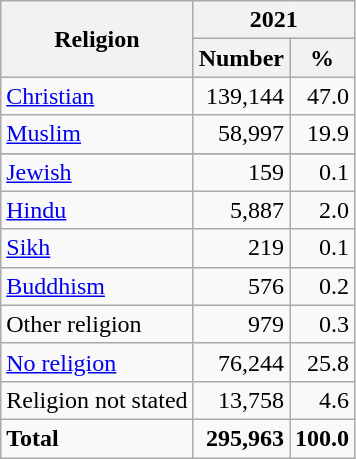<table class="wikitable sortable" style="text-align:right">
<tr>
<th rowspan="2">Religion</th>
<th colspan="2">2021</th>
</tr>
<tr>
<th>Number</th>
<th>%</th>
</tr>
<tr>
<td style="text-align:left"><a href='#'>Christian</a></td>
<td>139,144</td>
<td>47.0</td>
</tr>
<tr>
<td style="text-align:left"><a href='#'>Muslim</a></td>
<td>58,997</td>
<td>19.9</td>
</tr>
<tr>
</tr>
<tr>
<td style="text-align:left"><a href='#'>Jewish</a></td>
<td>159</td>
<td>0.1</td>
</tr>
<tr>
<td style="text-align:left"><a href='#'>Hindu</a></td>
<td>5,887</td>
<td>2.0</td>
</tr>
<tr>
<td style="text-align:left"><a href='#'>Sikh</a></td>
<td>219</td>
<td>0.1</td>
</tr>
<tr>
<td style="text-align:left"><a href='#'>Buddhism</a></td>
<td>576</td>
<td>0.2</td>
</tr>
<tr>
<td style="text-align:left">Other religion</td>
<td>979</td>
<td>0.3</td>
</tr>
<tr>
<td style="text-align:left"><a href='#'>No religion</a></td>
<td>76,244</td>
<td>25.8</td>
</tr>
<tr>
<td style="text-align:left">Religion not stated</td>
<td>13,758</td>
<td>4.6</td>
</tr>
<tr style="font-weight:bold;">
<td style="text-align:left">Total</td>
<td>295,963</td>
<td>100.0</td>
</tr>
</table>
